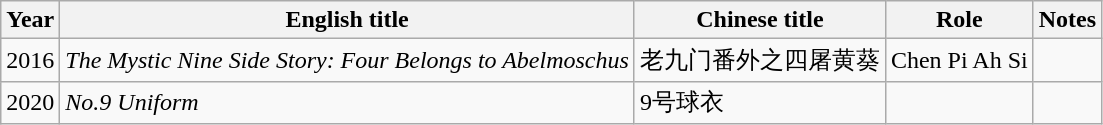<table class="wikitable">
<tr>
<th>Year</th>
<th>English title</th>
<th>Chinese title</th>
<th>Role</th>
<th>Notes</th>
</tr>
<tr>
<td>2016</td>
<td><em>The Mystic Nine Side Story: Four Belongs to Abelmoschus </em></td>
<td>老九门番外之四屠黄葵</td>
<td>Chen Pi Ah Si</td>
<td></td>
</tr>
<tr>
<td>2020</td>
<td><em>No.9 Uniform</em></td>
<td>9号球衣</td>
<td></td>
<td></td>
</tr>
</table>
